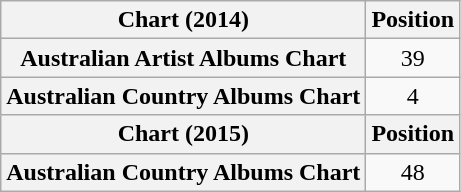<table class="wikitable sortable plainrowheaders" style="text-align:center">
<tr>
<th scope="col">Chart (2014)</th>
<th scope="col">Position</th>
</tr>
<tr>
<th scope="row">Australian Artist Albums Chart</th>
<td>39</td>
</tr>
<tr>
<th scope="row">Australian Country Albums Chart</th>
<td>4</td>
</tr>
<tr>
<th scope="col">Chart (2015)</th>
<th scope="col">Position</th>
</tr>
<tr>
<th scope="row">Australian Country Albums Chart</th>
<td>48</td>
</tr>
</table>
